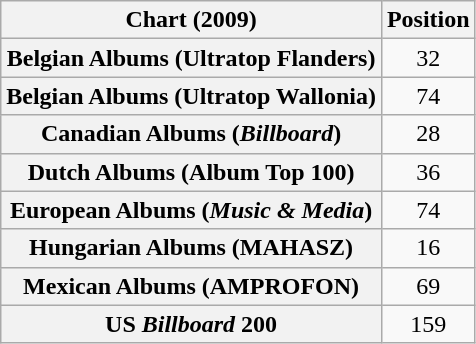<table class="wikitable sortable plainrowheaders" style="text-align:center">
<tr>
<th scope="col">Chart (2009)</th>
<th scope="col">Position</th>
</tr>
<tr>
<th scope="row">Belgian Albums (Ultratop Flanders)</th>
<td>32</td>
</tr>
<tr>
<th scope="row">Belgian Albums (Ultratop Wallonia)</th>
<td>74</td>
</tr>
<tr>
<th scope="row">Canadian Albums (<em>Billboard</em>)</th>
<td>28</td>
</tr>
<tr>
<th scope="row">Dutch Albums (Album Top 100)</th>
<td>36</td>
</tr>
<tr>
<th scope="row">European Albums (<em>Music & Media</em>)</th>
<td>74</td>
</tr>
<tr>
<th scope="row">Hungarian Albums (MAHASZ)</th>
<td>16</td>
</tr>
<tr>
<th scope="row">Mexican Albums (AMPROFON)</th>
<td>69</td>
</tr>
<tr>
<th scope="row">US <em>Billboard</em> 200</th>
<td>159</td>
</tr>
</table>
